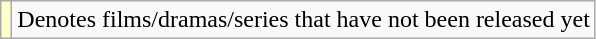<table class="wikitable">
<tr>
<td style="background:#FFFFCC;"></td>
<td>Denotes films/dramas/series that have not been released yet</td>
</tr>
</table>
